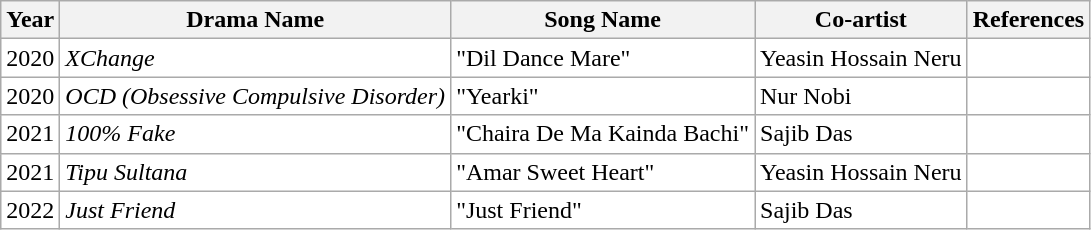<table class="wikitable" style="border: none; background: none;">
<tr>
<th scope="col">Year</th>
<th scope="col">Drama Name</th>
<th scope="col">Song Name</th>
<th scope="col">Co-artist</th>
<th scope="col">References</th>
</tr>
<tr>
<td>2020</td>
<td><em>XChange</em></td>
<td>"Dil Dance Mare"</td>
<td>Yeasin Hossain Neru</td>
<td></td>
</tr>
<tr>
<td>2020</td>
<td><em> OCD (Obsessive Compulsive Disorder)</em></td>
<td>"Yearki"</td>
<td>Nur Nobi</td>
<td></td>
</tr>
<tr>
<td>2021</td>
<td><em>100% Fake</em></td>
<td>"Chaira De Ma Kainda Bachi"</td>
<td>Sajib Das</td>
<td></td>
</tr>
<tr>
<td>2021</td>
<td><em>Tipu Sultana</em></td>
<td>"Amar Sweet Heart"</td>
<td>Yeasin Hossain Neru</td>
<td></td>
</tr>
<tr>
<td>2022</td>
<td><em>Just Friend</em></td>
<td>"Just Friend"</td>
<td>Sajib Das</td>
<td></td>
</tr>
</table>
